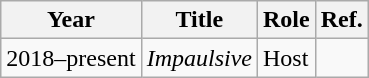<table class="wikitable">
<tr>
<th>Year</th>
<th>Title</th>
<th>Role</th>
<th>Ref.</th>
</tr>
<tr>
<td>2018–present</td>
<td><em>Impaulsive</em></td>
<td>Host</td>
<td></td>
</tr>
</table>
